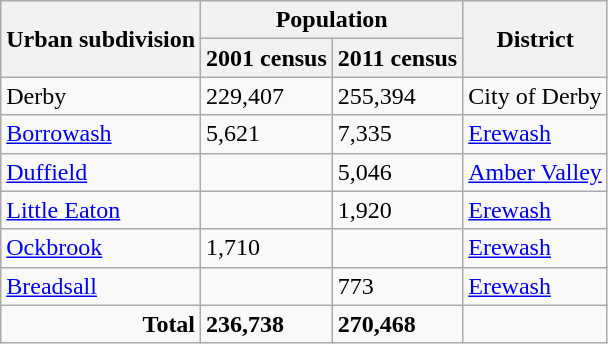<table class="wikitable">
<tr>
<th rowspan="2">Urban subdivision</th>
<th colspan="2">Population</th>
<th rowspan="2">District</th>
</tr>
<tr>
<th>2001 census</th>
<th>2011 census</th>
</tr>
<tr>
<td>Derby</td>
<td>229,407</td>
<td>255,394</td>
<td>City of Derby</td>
</tr>
<tr>
<td><a href='#'>Borrowash</a></td>
<td>5,621</td>
<td>7,335</td>
<td><a href='#'>Erewash</a></td>
</tr>
<tr>
<td><a href='#'>Duffield</a></td>
<td></td>
<td>5,046</td>
<td><a href='#'>Amber Valley</a></td>
</tr>
<tr>
<td><a href='#'>Little Eaton</a></td>
<td></td>
<td>1,920</td>
<td><a href='#'>Erewash</a></td>
</tr>
<tr>
<td><a href='#'>Ockbrook</a></td>
<td>1,710</td>
<td></td>
<td><a href='#'>Erewash</a></td>
</tr>
<tr>
<td><a href='#'>Breadsall</a></td>
<td></td>
<td>773</td>
<td><a href='#'>Erewash</a></td>
</tr>
<tr>
<td align="right"><strong>Total</strong></td>
<td><strong>236,738</strong></td>
<td><strong>270,468</strong></td>
<td></td>
</tr>
</table>
